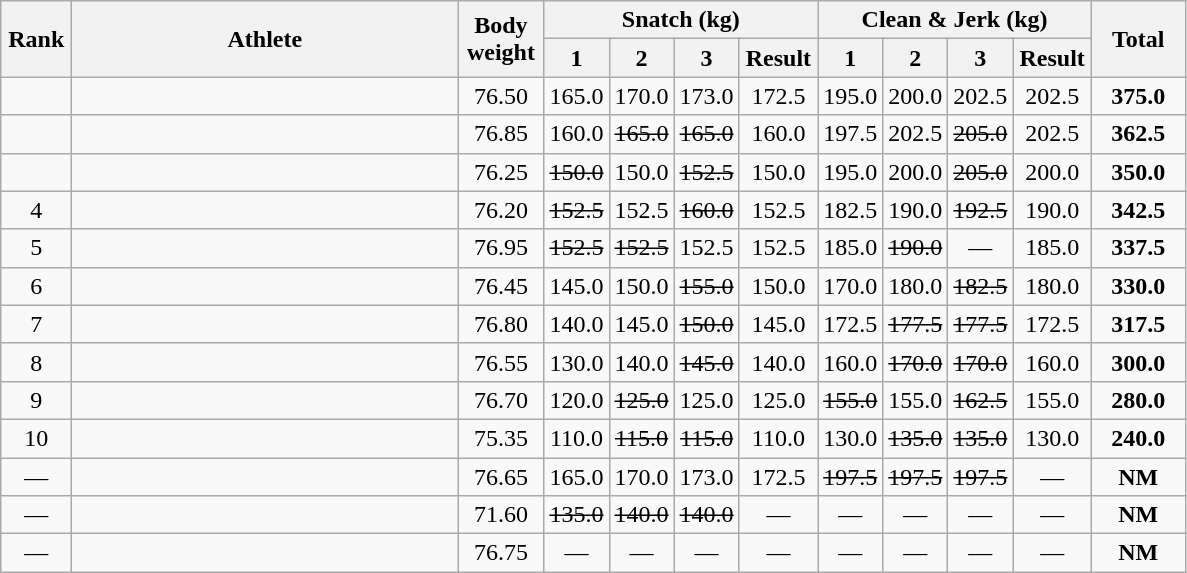<table class = "wikitable" style="text-align:center;">
<tr>
<th rowspan=2 width=40>Rank</th>
<th rowspan=2 width=250>Athlete</th>
<th rowspan=2 width=50>Body weight</th>
<th colspan=4>Snatch (kg)</th>
<th colspan=4>Clean & Jerk (kg)</th>
<th rowspan=2 width=55>Total</th>
</tr>
<tr>
<th width=35>1</th>
<th width=35>2</th>
<th width=35>3</th>
<th width=45>Result</th>
<th width=35>1</th>
<th width=35>2</th>
<th width=35>3</th>
<th width=45>Result</th>
</tr>
<tr>
<td></td>
<td align=left></td>
<td>76.50</td>
<td>165.0</td>
<td>170.0</td>
<td>173.0</td>
<td>172.5</td>
<td>195.0</td>
<td>200.0</td>
<td>202.5</td>
<td>202.5</td>
<td><strong>375.0</strong></td>
</tr>
<tr>
<td></td>
<td align=left></td>
<td>76.85</td>
<td>160.0</td>
<td><s>165.0</s></td>
<td><s>165.0</s></td>
<td>160.0</td>
<td>197.5</td>
<td>202.5</td>
<td><s>205.0</s></td>
<td>202.5</td>
<td><strong>362.5</strong></td>
</tr>
<tr>
<td></td>
<td align=left></td>
<td>76.25</td>
<td><s>150.0</s></td>
<td>150.0</td>
<td><s>152.5</s></td>
<td>150.0</td>
<td>195.0</td>
<td>200.0</td>
<td><s>205.0</s></td>
<td>200.0</td>
<td><strong>350.0</strong></td>
</tr>
<tr>
<td>4</td>
<td align=left></td>
<td>76.20</td>
<td><s>152.5</s></td>
<td>152.5</td>
<td><s>160.0</s></td>
<td>152.5</td>
<td>182.5</td>
<td>190.0</td>
<td><s>192.5</s></td>
<td>190.0</td>
<td><strong>342.5</strong></td>
</tr>
<tr>
<td>5</td>
<td align=left></td>
<td>76.95</td>
<td><s>152.5</s></td>
<td><s>152.5</s></td>
<td>152.5</td>
<td>152.5</td>
<td>185.0</td>
<td><s>190.0</s></td>
<td>—</td>
<td>185.0</td>
<td><strong>337.5</strong></td>
</tr>
<tr>
<td>6</td>
<td align=left></td>
<td>76.45</td>
<td>145.0</td>
<td>150.0</td>
<td><s>155.0</s></td>
<td>150.0</td>
<td>170.0</td>
<td>180.0</td>
<td><s>182.5</s></td>
<td>180.0</td>
<td><strong>330.0</strong></td>
</tr>
<tr>
<td>7</td>
<td align=left></td>
<td>76.80</td>
<td>140.0</td>
<td>145.0</td>
<td><s>150.0</s></td>
<td>145.0</td>
<td>172.5</td>
<td><s>177.5</s></td>
<td><s>177.5</s></td>
<td>172.5</td>
<td><strong>317.5</strong></td>
</tr>
<tr>
<td>8</td>
<td align=left></td>
<td>76.55</td>
<td>130.0</td>
<td>140.0</td>
<td><s>145.0</s></td>
<td>140.0</td>
<td>160.0</td>
<td><s>170.0</s></td>
<td><s>170.0</s></td>
<td>160.0</td>
<td><strong>300.0</strong></td>
</tr>
<tr>
<td>9</td>
<td align=left></td>
<td>76.70</td>
<td>120.0</td>
<td><s>125.0</s></td>
<td>125.0</td>
<td>125.0</td>
<td><s>155.0</s></td>
<td>155.0</td>
<td><s>162.5</s></td>
<td>155.0</td>
<td><strong>280.0</strong></td>
</tr>
<tr>
<td>10</td>
<td align=left></td>
<td>75.35</td>
<td>110.0</td>
<td><s>115.0</s></td>
<td><s>115.0</s></td>
<td>110.0</td>
<td>130.0</td>
<td><s>135.0</s></td>
<td><s>135.0</s></td>
<td>130.0</td>
<td><strong>240.0</strong></td>
</tr>
<tr>
<td>—</td>
<td align=left></td>
<td>76.65</td>
<td>165.0</td>
<td>170.0</td>
<td>173.0</td>
<td>172.5</td>
<td><s>197.5</s></td>
<td><s>197.5</s></td>
<td><s>197.5</s></td>
<td>—</td>
<td><strong>NM</strong></td>
</tr>
<tr>
<td>—</td>
<td align=left></td>
<td>71.60</td>
<td><s>135.0</s></td>
<td><s>140.0</s></td>
<td><s>140.0</s></td>
<td>—</td>
<td>—</td>
<td>—</td>
<td>—</td>
<td>—</td>
<td><strong>NM</strong></td>
</tr>
<tr>
<td>—</td>
<td align=left></td>
<td>76.75</td>
<td>—</td>
<td>—</td>
<td>—</td>
<td>—</td>
<td>—</td>
<td>—</td>
<td>—</td>
<td>—</td>
<td><strong>NM</strong></td>
</tr>
</table>
